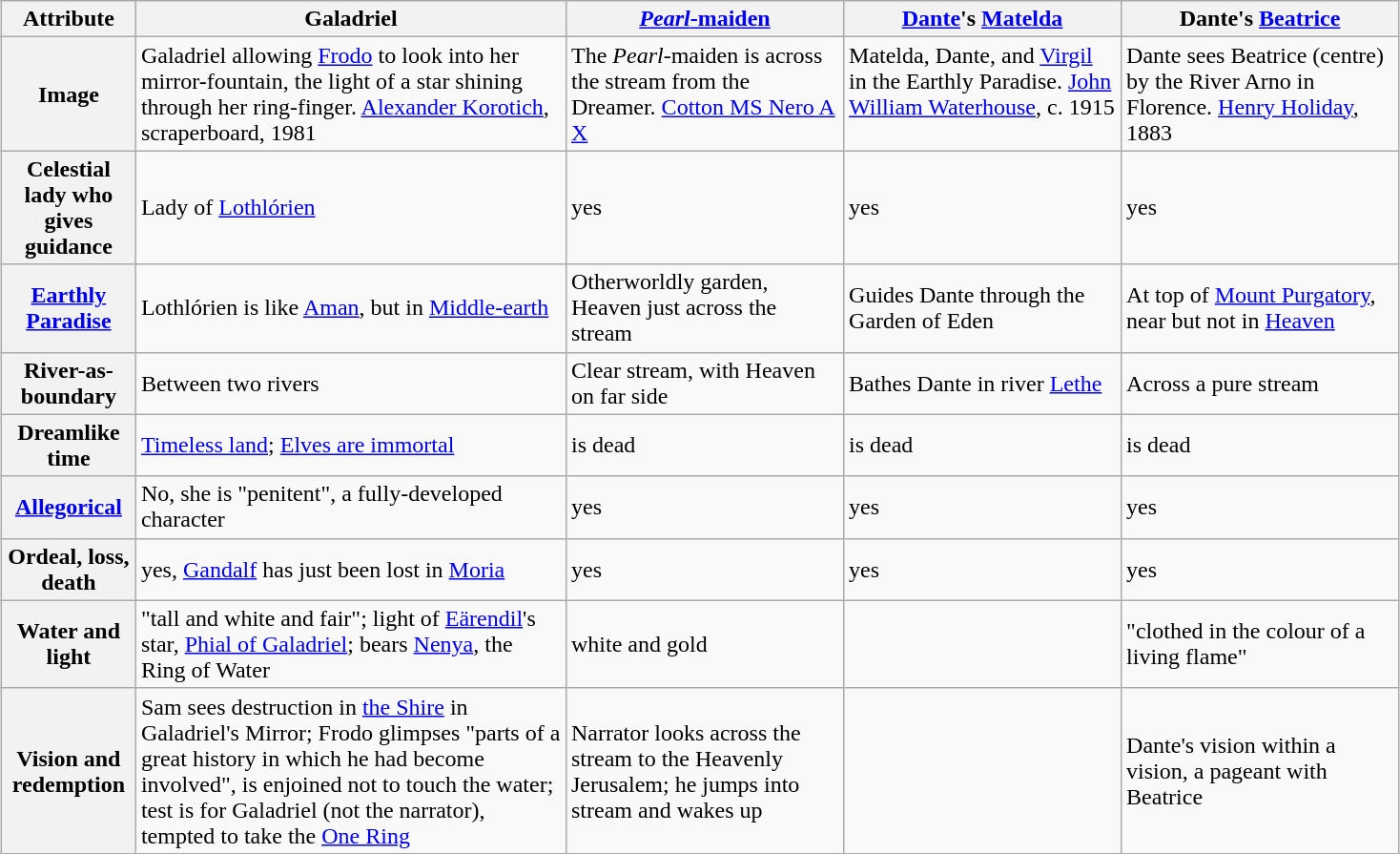<table class="wikitable" style="margin:1em auto;">
<tr>
<th style="width:65pt">Attribute</th>
<th style="width:220pt">Galadriel</th>
<th style="width:140pt"><a href='#'><em>Pearl</em>-maiden</a></th>
<th style="width:140pt"><a href='#'>Dante</a>'s <a href='#'>Matelda</a></th>
<th style="width:140pt">Dante's <a href='#'>Beatrice</a></th>
</tr>
<tr>
<th>Image</th>
<td style="vertical-align: top;"> Galadriel allowing <a href='#'>Frodo</a> to look into her mirror-fountain, the light of a star shining through her ring-finger. <a href='#'>Alexander Korotich</a>, scraperboard, 1981</td>
<td style="vertical-align: top;"> The <em>Pearl</em>-maiden is across the stream from the Dreamer. <a href='#'>Cotton MS Nero A X</a></td>
<td style="vertical-align: top;"> Matelda, Dante, and <a href='#'>Virgil</a> in the Earthly Paradise. <a href='#'>John William Waterhouse</a>, c. 1915</td>
<td style="vertical-align: top;"> Dante sees Beatrice (centre) by the River Arno in Florence. <a href='#'>Henry Holiday</a>, 1883</td>
</tr>
<tr>
<th>Celestial lady who gives guidance</th>
<td>Lady of <a href='#'>Lothlórien</a></td>
<td>yes</td>
<td>yes</td>
<td>yes</td>
</tr>
<tr>
<th><a href='#'>Earthly Paradise</a></th>
<td>Lothlórien is like <a href='#'>Aman</a>, but in <a href='#'>Middle-earth</a></td>
<td>Otherworldly garden, Heaven just across the stream</td>
<td>Guides Dante through the Garden of Eden</td>
<td>At top of <a href='#'>Mount Purgatory</a>, near but not in <a href='#'>Heaven</a></td>
</tr>
<tr>
<th>River-as-boundary</th>
<td>Between two rivers</td>
<td>Clear stream, with Heaven on far side</td>
<td>Bathes Dante in river <a href='#'>Lethe</a></td>
<td>Across a pure stream</td>
</tr>
<tr>
<th>Dreamlike time</th>
<td><a href='#'>Timeless land</a>; <a href='#'>Elves are immortal</a></td>
<td>is dead</td>
<td>is dead</td>
<td>is dead</td>
</tr>
<tr>
<th><a href='#'>Allegorical</a></th>
<td>No, she is "penitent", a fully-developed character</td>
<td>yes</td>
<td>yes</td>
<td>yes</td>
</tr>
<tr>
<th>Ordeal, loss, death</th>
<td>yes, <a href='#'>Gandalf</a> has just been lost in <a href='#'>Moria</a></td>
<td>yes</td>
<td>yes</td>
<td>yes</td>
</tr>
<tr>
<th>Water and light</th>
<td>"tall and white and fair"; light of <a href='#'>Eärendil</a>'s star, <a href='#'>Phial of Galadriel</a>; bears <a href='#'>Nenya</a>, the Ring of Water</td>
<td>white and gold</td>
<td></td>
<td>"clothed in the colour of a living flame"</td>
</tr>
<tr>
<th>Vision and redemption</th>
<td>Sam sees destruction in <a href='#'>the Shire</a> in Galadriel's Mirror; Frodo glimpses "parts of a great history in which he had become involved", is enjoined not to touch the water; test is for Galadriel (not the narrator), tempted to take the <a href='#'>One Ring</a></td>
<td>Narrator looks across the stream to the Heavenly Jerusalem; he jumps into stream and wakes up</td>
<td></td>
<td>Dante's vision within a vision, a pageant with Beatrice</td>
</tr>
</table>
